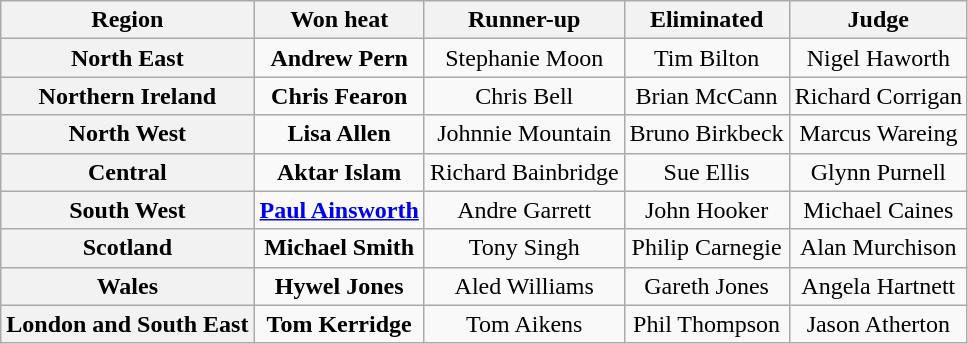<table class="wikitable plainrowheaders sortable" style="text-align:center;">
<tr>
<th scope="col">Region</th>
<th scope="col">Won heat</th>
<th scope="col">Runner-up</th>
<th scope="col">Eliminated</th>
<th scope="col">Judge</th>
</tr>
<tr>
<th scope="row">North East</th>
<td><strong>Andrew Pern</strong></td>
<td>Stephanie Moon</td>
<td>Tim Bilton</td>
<td>Nigel Haworth</td>
</tr>
<tr>
<th scope="row">Northern Ireland</th>
<td><strong>Chris Fearon</strong></td>
<td>Chris Bell</td>
<td>Brian McCann</td>
<td>Richard Corrigan</td>
</tr>
<tr>
<th scope="row">North West</th>
<td><strong>Lisa Allen</strong></td>
<td>Johnnie Mountain</td>
<td>Bruno Birkbeck</td>
<td>Marcus Wareing</td>
</tr>
<tr>
<th scope="row">Central</th>
<td><strong>Aktar Islam</strong></td>
<td>Richard Bainbridge</td>
<td>Sue Ellis</td>
<td>Glynn Purnell</td>
</tr>
<tr>
<th scope="row">South West</th>
<td><strong><a href='#'>Paul Ainsworth</a></strong></td>
<td>Andre Garrett</td>
<td>John Hooker</td>
<td>Michael Caines</td>
</tr>
<tr>
<th scope="row">Scotland</th>
<td><strong>Michael Smith</strong></td>
<td>Tony Singh</td>
<td>Philip Carnegie</td>
<td>Alan Murchison</td>
</tr>
<tr>
<th scope="row">Wales</th>
<td><strong>Hywel Jones</strong></td>
<td>Aled Williams</td>
<td>Gareth Jones</td>
<td>Angela Hartnett</td>
</tr>
<tr>
<th scope="row">London and South East</th>
<td><strong>Tom Kerridge</strong></td>
<td>Tom Aikens</td>
<td>Phil Thompson</td>
<td>Jason Atherton</td>
</tr>
</table>
